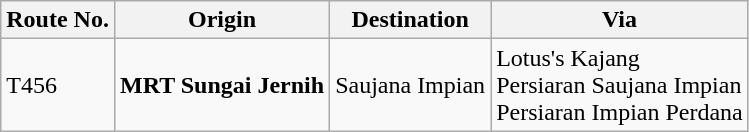<table class="wikitable">
<tr>
<th>Route No.</th>
<th>Origin</th>
<th>Destination</th>
<th>Via</th>
</tr>
<tr>
<td>T456</td>
<td> <strong>MRT Sungai Jernih</strong></td>
<td>Saujana Impian</td>
<td>Lotus's Kajang<br>Persiaran Saujana Impian<br>Persiaran Impian Perdana</td>
</tr>
</table>
